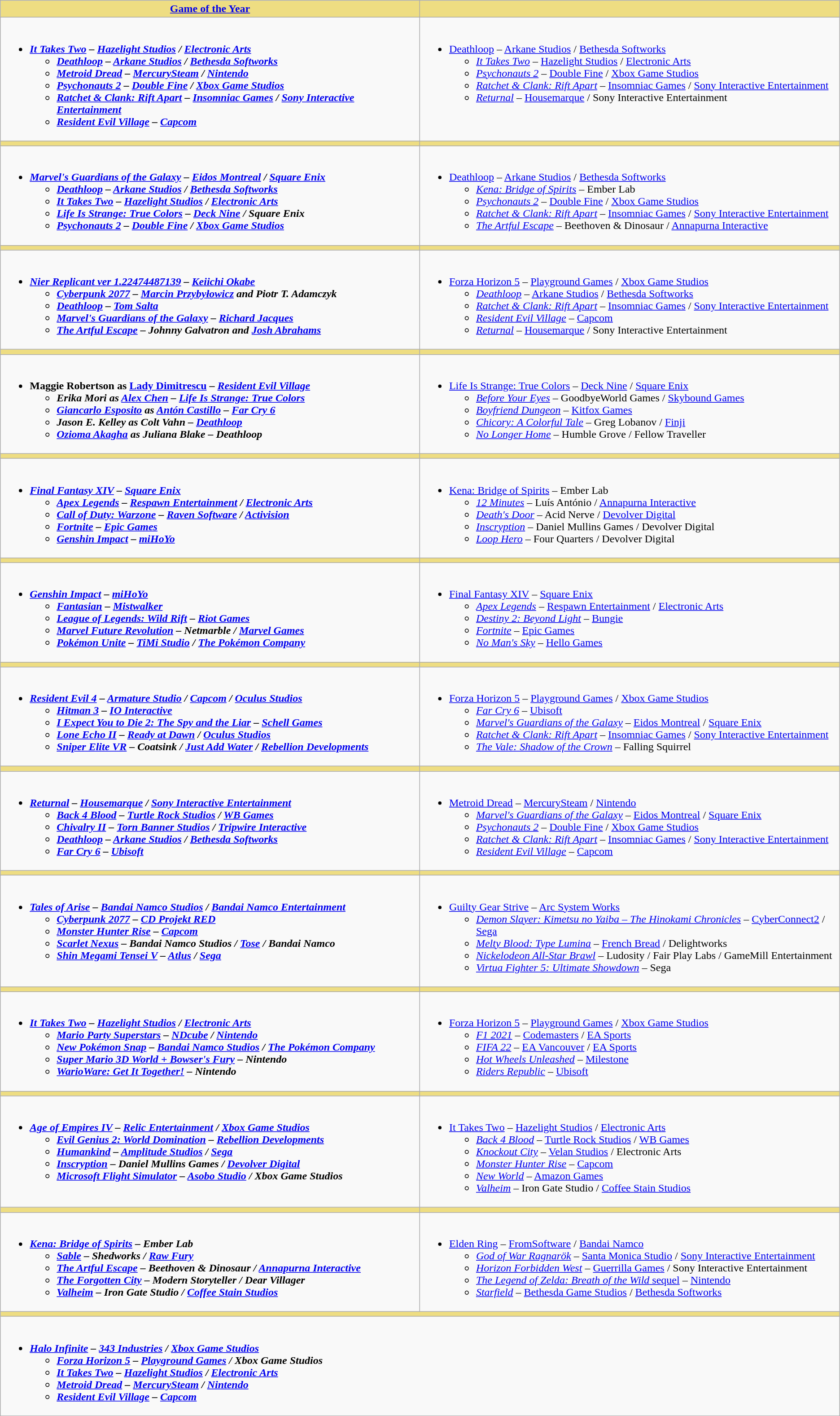<table class=wikitable>
<tr>
<th style="background:#eedd82; width:50em;"><a href='#'>Game of the Year</a></th>
<th style="background:#eedd82; width:50em;"></th>
</tr>
<tr>
<td valign="top"><br><ul><li><strong><em><a href='#'>It Takes Two</a><em> – <a href='#'>Hazelight Studios</a> / <a href='#'>Electronic Arts</a><strong><ul><li></em><a href='#'>Deathloop</a><em> – <a href='#'>Arkane Studios</a> / <a href='#'>Bethesda Softworks</a></li><li></em><a href='#'>Metroid Dread</a><em> – <a href='#'>MercurySteam</a> / <a href='#'>Nintendo</a></li><li></em><a href='#'>Psychonauts 2</a><em> – <a href='#'>Double Fine</a> / <a href='#'>Xbox Game Studios</a></li><li></em><a href='#'>Ratchet & Clank: Rift Apart</a><em> – <a href='#'>Insomniac Games</a> / <a href='#'>Sony Interactive Entertainment</a></li><li></em><a href='#'>Resident Evil Village</a><em> – <a href='#'>Capcom</a></li></ul></li></ul></td>
<td valign="top"><br><ul><li></em></strong><a href='#'>Deathloop</a></em> – <a href='#'>Arkane Studios</a> / <a href='#'>Bethesda Softworks</a></strong><ul><li><em><a href='#'>It Takes Two</a></em> – <a href='#'>Hazelight Studios</a> / <a href='#'>Electronic Arts</a></li><li><em><a href='#'>Psychonauts 2</a></em> – <a href='#'>Double Fine</a> / <a href='#'>Xbox Game Studios</a></li><li><em><a href='#'>Ratchet & Clank: Rift Apart</a></em> – <a href='#'>Insomniac Games</a> / <a href='#'>Sony Interactive Entertainment</a></li><li><em><a href='#'>Returnal</a></em> – <a href='#'>Housemarque</a> / Sony Interactive Entertainment</li></ul></li></ul></td>
</tr>
<tr>
<th style="background:#eedd82"></th>
<th style="background:#eedd82"></th>
</tr>
<tr>
<td valign="top"><br><ul><li><strong><em><a href='#'>Marvel's Guardians of the Galaxy</a><em> – <a href='#'>Eidos Montreal</a> / <a href='#'>Square Enix</a><strong><ul><li></em><a href='#'>Deathloop</a><em> – <a href='#'>Arkane Studios</a> / <a href='#'>Bethesda Softworks</a></li><li></em><a href='#'>It Takes Two</a><em> – <a href='#'>Hazelight Studios</a> / <a href='#'>Electronic Arts</a></li><li></em><a href='#'>Life Is Strange: True Colors</a><em> – <a href='#'>Deck Nine</a> / Square Enix</li><li></em><a href='#'>Psychonauts 2</a><em> – <a href='#'>Double Fine</a> / <a href='#'>Xbox Game Studios</a></li></ul></li></ul></td>
<td valign="top"><br><ul><li></em></strong><a href='#'>Deathloop</a></em> – <a href='#'>Arkane Studios</a> / <a href='#'>Bethesda Softworks</a></strong><ul><li><em><a href='#'>Kena: Bridge of Spirits</a></em> – Ember Lab</li><li><em><a href='#'>Psychonauts 2</a></em> – <a href='#'>Double Fine</a> / <a href='#'>Xbox Game Studios</a></li><li><em><a href='#'>Ratchet & Clank: Rift Apart</a></em> – <a href='#'>Insomniac Games</a> / <a href='#'>Sony Interactive Entertainment</a></li><li><em><a href='#'>The Artful Escape</a></em> – Beethoven & Dinosaur / <a href='#'>Annapurna Interactive</a></li></ul></li></ul></td>
</tr>
<tr>
<th style="background:#eedd82"></th>
<th style="background:#eedd82"></th>
</tr>
<tr>
<td valign="top"><br><ul><li><strong><em><a href='#'>Nier Replicant ver 1.22474487139</a><em> – <a href='#'>Keiichi Okabe</a><strong><ul><li></em><a href='#'>Cyberpunk 2077</a><em> – <a href='#'>Marcin Przybyłowicz</a> and Piotr T. Adamczyk</li><li></em><a href='#'>Deathloop</a><em> – <a href='#'>Tom Salta</a></li><li></em><a href='#'>Marvel's Guardians of the Galaxy</a><em> – <a href='#'>Richard Jacques</a></li><li></em><a href='#'>The Artful Escape</a><em> – Johnny Galvatron and <a href='#'>Josh Abrahams</a></li></ul></li></ul></td>
<td valign="top"><br><ul><li></em></strong><a href='#'>Forza Horizon 5</a></em> – <a href='#'>Playground Games</a> / <a href='#'>Xbox Game Studios</a></strong><ul><li><em><a href='#'>Deathloop</a></em> – <a href='#'>Arkane Studios</a> / <a href='#'>Bethesda Softworks</a></li><li><em><a href='#'>Ratchet & Clank: Rift Apart</a></em> – <a href='#'>Insomniac Games</a> / <a href='#'>Sony Interactive Entertainment</a></li><li><em><a href='#'>Resident Evil Village</a></em> – <a href='#'>Capcom</a></li><li><em><a href='#'>Returnal</a></em> – <a href='#'>Housemarque</a> / Sony Interactive Entertainment</li></ul></li></ul></td>
</tr>
<tr>
<th style="background:#eedd82"></th>
<th style="background:#eedd82"></th>
</tr>
<tr>
<td valign="top"><br><ul><li><strong>Maggie Robertson as <a href='#'>Lady Dimitrescu</a> – <em><a href='#'>Resident Evil Village</a><strong><em><ul><li>Erika Mori as <a href='#'>Alex Chen</a> – </em><a href='#'>Life Is Strange: True Colors</a><em></li><li><a href='#'>Giancarlo Esposito</a> as <a href='#'>Antón Castillo</a> – </em><a href='#'>Far Cry&nbsp;6</a><em></li><li>Jason E. Kelley as Colt Vahn – </em><a href='#'>Deathloop</a><em></li><li><a href='#'>Ozioma Akagha</a> as Juliana Blake – </em>Deathloop<em></li></ul></li></ul></td>
<td valign="top"><br><ul><li></em></strong><a href='#'>Life Is Strange: True Colors</a></em> – <a href='#'>Deck Nine</a> / <a href='#'>Square Enix</a></strong><ul><li><em><a href='#'>Before Your Eyes</a></em> – GoodbyeWorld Games / <a href='#'>Skybound Games</a></li><li><em><a href='#'>Boyfriend Dungeon</a></em> – <a href='#'>Kitfox Games</a></li><li><em><a href='#'>Chicory: A Colorful Tale</a></em> – Greg Lobanov / <a href='#'>Finji</a></li><li><em><a href='#'>No Longer Home</a></em> – Humble Grove / Fellow Traveller</li></ul></li></ul></td>
</tr>
<tr>
<th style="background:#eedd82"></th>
<th style="background:#eedd82"></th>
</tr>
<tr>
<td valign="top"><br><ul><li><strong><em><a href='#'>Final Fantasy XIV</a><em> – <a href='#'>Square Enix</a><strong><ul><li></em><a href='#'>Apex Legends</a><em> – <a href='#'>Respawn Entertainment</a> / <a href='#'>Electronic Arts</a></li><li></em><a href='#'>Call of Duty: Warzone</a><em> – <a href='#'>Raven Software</a> / <a href='#'>Activision</a></li><li></em><a href='#'>Fortnite</a><em> – <a href='#'>Epic Games</a></li><li></em><a href='#'>Genshin Impact</a><em> – <a href='#'>miHoYo</a></li></ul></li></ul></td>
<td valign="top"><br><ul><li></em></strong><a href='#'>Kena: Bridge of Spirits</a></em> – Ember Lab</strong><ul><li><em><a href='#'>12 Minutes</a></em> – Luís António / <a href='#'>Annapurna Interactive</a></li><li><em><a href='#'>Death's Door</a></em> – Acid Nerve / <a href='#'>Devolver Digital</a></li><li><em><a href='#'>Inscryption</a></em> – Daniel Mullins Games / Devolver Digital</li><li><em><a href='#'>Loop Hero</a></em> – Four Quarters / Devolver Digital</li></ul></li></ul></td>
</tr>
<tr>
<th style="background:#eedd82"></th>
<th style="background:#eedd82"></th>
</tr>
<tr>
<td valign="top"><br><ul><li><strong><em><a href='#'>Genshin Impact</a><em> – <a href='#'>miHoYo</a><strong><ul><li></em><a href='#'>Fantasian</a><em> – <a href='#'>Mistwalker</a></li><li></em><a href='#'>League of Legends: Wild Rift</a><em> – <a href='#'>Riot Games</a></li><li></em><a href='#'>Marvel Future Revolution</a><em> – Netmarble / <a href='#'>Marvel Games</a></li><li></em><a href='#'>Pokémon Unite</a><em> – <a href='#'>TiMi Studio</a> / <a href='#'>The Pokémon Company</a></li></ul></li></ul></td>
<td valign="top"><br><ul><li></em></strong><a href='#'>Final Fantasy XIV</a></em> – <a href='#'>Square Enix</a></strong><ul><li><em><a href='#'>Apex Legends</a></em> – <a href='#'>Respawn Entertainment</a> / <a href='#'>Electronic Arts</a></li><li><em><a href='#'>Destiny 2: Beyond Light</a></em> – <a href='#'>Bungie</a></li><li><em><a href='#'>Fortnite</a></em> – <a href='#'>Epic Games</a></li><li><em><a href='#'>No Man's Sky</a></em> – <a href='#'>Hello Games</a></li></ul></li></ul></td>
</tr>
<tr>
<th style="background:#eedd82"></th>
<th style="background:#eedd82"></th>
</tr>
<tr>
<td valign="top"><br><ul><li><strong><em><a href='#'>Resident Evil 4</a><em> – <a href='#'>Armature Studio</a> / <a href='#'>Capcom</a> / <a href='#'>Oculus Studios</a><strong><ul><li></em><a href='#'>Hitman 3</a><em> – <a href='#'>IO Interactive</a></li><li></em><a href='#'>I Expect You to Die 2: The Spy and the Liar</a><em> – <a href='#'>Schell Games</a></li><li></em><a href='#'>Lone Echo II</a><em> – <a href='#'>Ready at Dawn</a> / <a href='#'>Oculus Studios</a></li><li></em><a href='#'>Sniper Elite VR</a><em> – Coatsink / <a href='#'>Just Add Water</a> / <a href='#'>Rebellion Developments</a></li></ul></li></ul></td>
<td valign="top"><br><ul><li></em></strong><a href='#'>Forza Horizon 5</a></em> – <a href='#'>Playground Games</a> / <a href='#'>Xbox Game Studios</a></strong><ul><li><em><a href='#'>Far Cry 6</a></em> – <a href='#'>Ubisoft</a></li><li><em><a href='#'>Marvel's Guardians of the Galaxy</a></em> – <a href='#'>Eidos Montreal</a> / <a href='#'>Square Enix</a></li><li><em><a href='#'>Ratchet & Clank: Rift Apart</a></em> – <a href='#'>Insomniac Games</a> / <a href='#'>Sony Interactive Entertainment</a></li><li><em><a href='#'>The Vale: Shadow of the Crown</a></em> – Falling Squirrel</li></ul></li></ul></td>
</tr>
<tr>
<th style="background:#eedd82"></th>
<th style="background:#eedd82"></th>
</tr>
<tr>
<td valign="top"><br><ul><li><strong><em><a href='#'>Returnal</a><em> – <a href='#'>Housemarque</a> / <a href='#'>Sony Interactive Entertainment</a><strong><ul><li></em><a href='#'>Back 4 Blood</a><em> – <a href='#'>Turtle Rock Studios</a> / <a href='#'>WB Games</a></li><li></em><a href='#'>Chivalry II</a><em> – <a href='#'>Torn Banner Studios</a> / <a href='#'>Tripwire Interactive</a></li><li></em><a href='#'>Deathloop</a><em> – <a href='#'>Arkane Studios</a> / <a href='#'>Bethesda Softworks</a></li><li></em><a href='#'>Far Cry 6</a><em> – <a href='#'>Ubisoft</a></li></ul></li></ul></td>
<td valign="top"><br><ul><li></em></strong><a href='#'>Metroid Dread</a></em> – <a href='#'>MercurySteam</a> / <a href='#'>Nintendo</a></strong><ul><li><em><a href='#'>Marvel's Guardians of the Galaxy</a></em> – <a href='#'>Eidos Montreal</a> / <a href='#'>Square Enix</a></li><li><em><a href='#'>Psychonauts 2</a></em> – <a href='#'>Double Fine</a> / <a href='#'>Xbox Game Studios</a></li><li><em><a href='#'>Ratchet & Clank: Rift Apart</a></em> – <a href='#'>Insomniac Games</a> / <a href='#'>Sony Interactive Entertainment</a></li><li><em><a href='#'>Resident Evil Village</a></em> – <a href='#'>Capcom</a></li></ul></li></ul></td>
</tr>
<tr>
<th style="background:#eedd82"></th>
<th style="background:#eedd82"></th>
</tr>
<tr>
<td valign="top"><br><ul><li><strong><em><a href='#'>Tales of Arise</a><em> – <a href='#'>Bandai Namco Studios</a> / <a href='#'>Bandai Namco Entertainment</a><strong><ul><li></em><a href='#'>Cyberpunk 2077</a><em> – <a href='#'>CD Projekt RED</a></li><li></em><a href='#'>Monster Hunter Rise</a><em> – <a href='#'>Capcom</a></li><li></em><a href='#'>Scarlet Nexus</a><em> – Bandai Namco Studios / <a href='#'>Tose</a> / Bandai Namco</li><li></em><a href='#'>Shin Megami Tensei V</a><em> – <a href='#'>Atlus</a> / <a href='#'>Sega</a></li></ul></li></ul></td>
<td valign="top"><br><ul><li></em></strong><a href='#'>Guilty Gear Strive</a></em> – <a href='#'>Arc System Works</a></strong><ul><li><em><a href='#'>Demon Slayer: Kimetsu no Yaiba – The Hinokami Chronicles</a></em> – <a href='#'>CyberConnect2</a> / <a href='#'>Sega</a></li><li><em><a href='#'>Melty Blood: Type Lumina</a></em> – <a href='#'>French Bread</a> / Delightworks</li><li><em><a href='#'>Nickelodeon All-Star Brawl</a></em> – Ludosity / Fair Play Labs / GameMill Entertainment</li><li><em><a href='#'>Virtua Fighter 5: Ultimate Showdown</a></em> – Sega</li></ul></li></ul></td>
</tr>
<tr>
<th style="background:#eedd82"></th>
<th style="background:#eedd82"></th>
</tr>
<tr>
<td valign="top"><br><ul><li><strong><em><a href='#'>It Takes Two</a><em> – <a href='#'>Hazelight Studios</a> / <a href='#'>Electronic Arts</a><strong><ul><li></em><a href='#'>Mario Party Superstars</a><em> – <a href='#'>NDcube</a> / <a href='#'>Nintendo</a></li><li></em><a href='#'>New Pokémon Snap</a><em> – <a href='#'>Bandai Namco Studios</a> / <a href='#'>The Pokémon Company</a></li><li></em><a href='#'>Super Mario 3D World + Bowser's Fury</a><em> – Nintendo</li><li></em><a href='#'>WarioWare: Get It Together!</a><em> – Nintendo</li></ul></li></ul></td>
<td valign="top"><br><ul><li></em></strong><a href='#'>Forza Horizon 5</a></em> – <a href='#'>Playground Games</a> / <a href='#'>Xbox Game Studios</a></strong><ul><li><em><a href='#'>F1 2021</a></em> – <a href='#'>Codemasters</a> / <a href='#'>EA Sports</a></li><li><em><a href='#'>FIFA 22</a></em> – <a href='#'>EA Vancouver</a> / <a href='#'>EA Sports</a></li><li><em><a href='#'>Hot Wheels Unleashed</a></em> – <a href='#'>Milestone</a></li><li><em><a href='#'>Riders Republic</a></em> – <a href='#'>Ubisoft</a></li></ul></li></ul></td>
</tr>
<tr>
<th style="background:#eedd82"></th>
<th style="background:#eedd82"></th>
</tr>
<tr>
<td valign="top"><br><ul><li><strong><em><a href='#'>Age of Empires IV</a><em> – <a href='#'>Relic Entertainment</a> / <a href='#'>Xbox Game Studios</a><strong><ul><li></em><a href='#'>Evil Genius 2: World Domination</a><em> – <a href='#'>Rebellion Developments</a></li><li></em><a href='#'>Humankind</a><em> – <a href='#'>Amplitude Studios</a> / <a href='#'>Sega</a></li><li></em><a href='#'>Inscryption</a><em> – Daniel Mullins Games / <a href='#'>Devolver Digital</a></li><li></em><a href='#'>Microsoft Flight Simulator</a><em> – <a href='#'>Asobo Studio</a> / Xbox Game Studios</li></ul></li></ul></td>
<td valign="top"><br><ul><li></em></strong><a href='#'>It Takes Two</a></em> – <a href='#'>Hazelight Studios</a> / <a href='#'>Electronic Arts</a></strong><ul><li><em><a href='#'>Back 4 Blood</a></em> – <a href='#'>Turtle Rock Studios</a> / <a href='#'>WB Games</a></li><li><em><a href='#'>Knockout City</a></em> – <a href='#'>Velan Studios</a> / Electronic Arts</li><li><em><a href='#'>Monster Hunter Rise</a></em> – <a href='#'>Capcom</a></li><li><em><a href='#'>New World</a></em> – <a href='#'>Amazon Games</a></li><li><em><a href='#'>Valheim</a></em> – Iron Gate Studio / <a href='#'>Coffee Stain Studios</a></li></ul></li></ul></td>
</tr>
<tr>
<th style="background:#eedd82"></th>
<th style="background:#eedd82"></th>
</tr>
<tr>
<td valign="top"><br><ul><li><strong><em><a href='#'>Kena: Bridge of Spirits</a><em> – Ember Lab<strong><ul><li></em><a href='#'>Sable</a><em> – Shedworks / <a href='#'>Raw Fury</a></li><li></em><a href='#'>The Artful Escape</a><em> – Beethoven & Dinosaur / <a href='#'>Annapurna Interactive</a></li><li></em><a href='#'>The Forgotten City</a><em> – Modern Storyteller / Dear Villager</li><li></em><a href='#'>Valheim</a><em> – Iron Gate Studio / <a href='#'>Coffee Stain Studios</a></li></ul></li></ul></td>
<td valign="top"><br><ul><li></em></strong><a href='#'>Elden Ring</a></em> – <a href='#'>FromSoftware</a> / <a href='#'>Bandai Namco</a></strong><ul><li><em><a href='#'>God of War Ragnarök</a></em> – <a href='#'>Santa Monica Studio</a> / <a href='#'>Sony Interactive Entertainment</a></li><li><em><a href='#'>Horizon Forbidden West</a></em> – <a href='#'>Guerrilla Games</a> / Sony Interactive Entertainment</li><li><a href='#'><em>The Legend of Zelda: Breath of the Wild</em> sequel</a> – <a href='#'>Nintendo</a></li><li><em><a href='#'>Starfield</a></em> – <a href='#'>Bethesda Game Studios</a> / <a href='#'>Bethesda Softworks</a></li></ul></li></ul></td>
</tr>
<tr>
<th style="background:#eedd82" colspan="2"></th>
</tr>
<tr>
<td valign="top" colspan="2"><br><ul><li><strong><em><a href='#'>Halo Infinite</a><em> – <a href='#'>343 Industries</a> / <a href='#'>Xbox Game Studios</a><strong><ul><li></em><a href='#'>Forza Horizon 5</a><em> – <a href='#'>Playground Games</a> / Xbox Game Studios</li><li></em><a href='#'>It Takes Two</a><em> – <a href='#'>Hazelight Studios</a> / <a href='#'>Electronic Arts</a></li><li></em><a href='#'>Metroid Dread</a><em> – <a href='#'>MercurySteam</a> / <a href='#'>Nintendo</a></li><li></em><a href='#'>Resident Evil Village</a><em> – <a href='#'>Capcom</a></li></ul></li></ul></td>
</tr>
</table>
